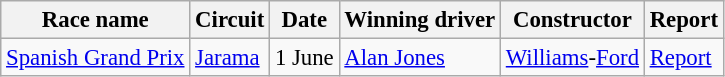<table class="wikitable" style="font-size:95%">
<tr>
<th>Race name</th>
<th>Circuit</th>
<th>Date</th>
<th>Winning driver</th>
<th>Constructor</th>
<th>Report</th>
</tr>
<tr>
<td> <a href='#'>Spanish Grand Prix</a></td>
<td><a href='#'>Jarama</a></td>
<td>1 June</td>
<td> <a href='#'>Alan Jones</a></td>
<td> <a href='#'>Williams</a>-<a href='#'>Ford</a></td>
<td><a href='#'>Report</a></td>
</tr>
</table>
